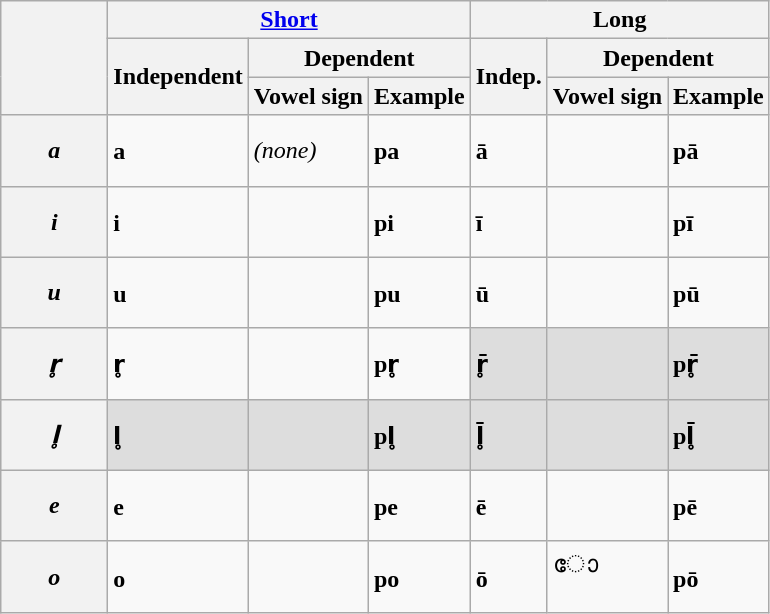<table class="wikitable" style="margin-left:30px">
<tr>
<th rowspan="3" style="width:4em"> </th>
<th colspan="3"><a href='#'>Short</a></th>
<th colspan="3">Long</th>
</tr>
<tr>
<th rowspan="2">Independent</th>
<th colspan="2">Dependent</th>
<th rowspan="2">Indep.</th>
<th colspan="2">Dependent</th>
</tr>
<tr>
<th>Vowel sign</th>
<th>Example</th>
<th>Vowel sign</th>
<th>Example</th>
</tr>
<tr>
<th><em>a</em></th>
<td><big></big> <strong>a</strong><br></td>
<td><em>(none)</em></td>
<td><big></big> <strong>pa</strong><br></td>
<td><big></big> <strong>ā</strong><br></td>
<td><big></big><br> </td>
<td><big></big> <strong>pā</strong><br></td>
</tr>
<tr>
<th><em>i</em></th>
<td><big></big> <strong>i</strong><br></td>
<td><big></big><br> </td>
<td><big></big> <strong>pi</strong><br></td>
<td><big></big> <strong>ī</strong><br></td>
<td><big></big><br> </td>
<td><big></big> <strong>pī</strong><br></td>
</tr>
<tr>
<th><em>u</em></th>
<td><big></big> <strong>u</strong><br></td>
<td><big></big><br> </td>
<td><big></big> <strong>pu</strong><br></td>
<td><big></big> <strong>ū</strong><br></td>
<td><big></big><br> </td>
<td><big></big> <strong>pū</strong><br></td>
</tr>
<tr>
<th><em>r̥</em></th>
<td><big></big> <strong>r̥</strong><br></td>
<td><big></big><br> </td>
<td><big></big> <strong>pr̥</strong><br></td>
<td style="background:#ddd"><big></big> <strong>r̥̄</strong><br></td>
<td style="background:#ddd"><big></big><br> </td>
<td style="background:#ddd"><big></big> <strong>pr̥̄</strong><br></td>
</tr>
<tr style="background:#ddd">
<th><em>l̥</em></th>
<td><big></big> <strong>l̥</strong><br></td>
<td><big style="margin-left:1em"></big><br> </td>
<td><big></big> <strong>pl̥</strong><br></td>
<td><big></big> <strong>l̥̄</strong><br></td>
<td><big style="margin-left:1em"></big><br> </td>
<td><big></big> <strong>pl̥̄</strong><br></td>
</tr>
<tr>
<th><em>e</em></th>
<td><big></big> <strong>e</strong><br></td>
<td><big></big><br> </td>
<td><big></big> <strong>pe</strong><br></td>
<td><big></big> <strong>ē</strong><br></td>
<td><big></big><br> </td>
<td><big></big> <strong>pē</strong><br></td>
</tr>
<tr>
<th><em>o</em></th>
<td><big></big> <strong>o</strong><br></td>
<td><big></big><br> </td>
<td><big></big> <strong>po</strong><br></td>
<td><big></big> <strong>ō</strong><br></td>
<td>ോ<br> </td>
<td><big></big> <strong>pō</strong><br></td>
</tr>
</table>
